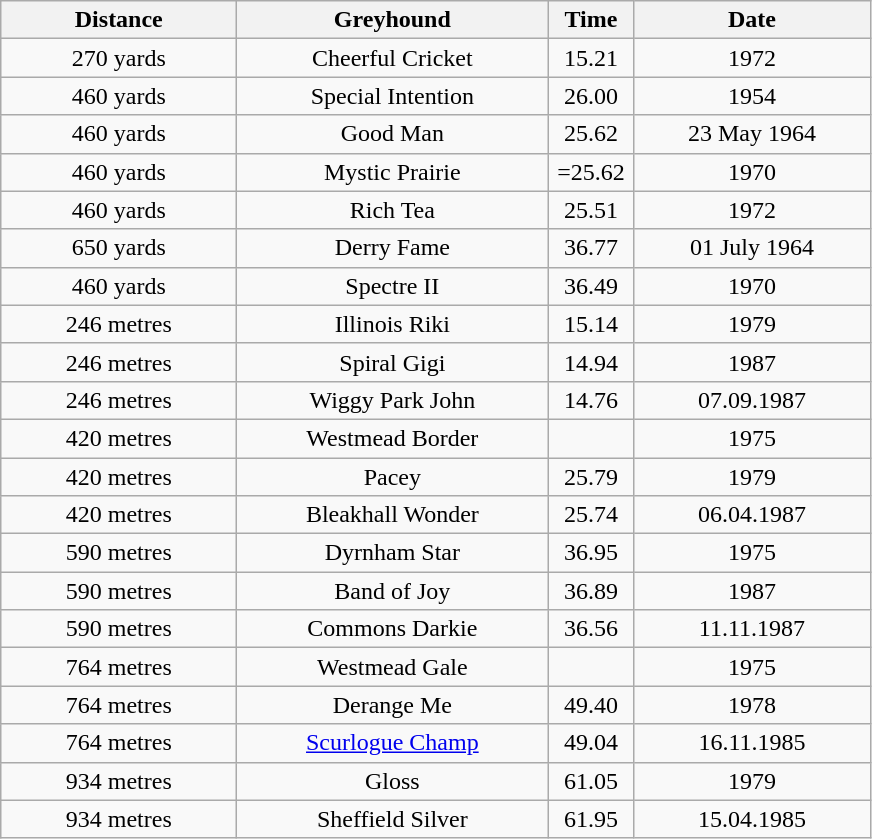<table class="wikitable" style="font-size: 100%">
<tr>
<th width=150>Distance</th>
<th width=200>Greyhound</th>
<th width=50>Time</th>
<th width=150>Date</th>
</tr>
<tr align=center>
<td>270 yards</td>
<td>Cheerful Cricket</td>
<td>15.21</td>
<td>1972</td>
</tr>
<tr align=center>
<td>460 yards</td>
<td>Special Intention</td>
<td>26.00</td>
<td>1954</td>
</tr>
<tr align=center>
<td>460 yards</td>
<td>Good Man</td>
<td>25.62</td>
<td>23 May 1964</td>
</tr>
<tr align=center>
<td>460 yards</td>
<td>Mystic Prairie</td>
<td>=25.62</td>
<td>1970</td>
</tr>
<tr align=center>
<td>460 yards</td>
<td>Rich Tea</td>
<td>25.51</td>
<td>1972</td>
</tr>
<tr align=center>
<td>650 yards</td>
<td>Derry Fame</td>
<td>36.77</td>
<td>01 July 1964</td>
</tr>
<tr align=center>
<td>460 yards</td>
<td>Spectre II</td>
<td>36.49</td>
<td>1970</td>
</tr>
<tr align=center>
<td>246 metres</td>
<td>Illinois Riki</td>
<td>15.14</td>
<td>1979</td>
</tr>
<tr align=center>
<td>246 metres</td>
<td>Spiral Gigi</td>
<td>14.94</td>
<td>1987</td>
</tr>
<tr align=center>
<td>246 metres</td>
<td>Wiggy Park John</td>
<td>14.76</td>
<td>07.09.1987</td>
</tr>
<tr align=center>
<td>420 metres</td>
<td>Westmead Border </td>
<td></td>
<td>1975</td>
</tr>
<tr align=center>
<td>420 metres</td>
<td>Pacey</td>
<td>25.79</td>
<td>1979</td>
</tr>
<tr align=center>
<td>420 metres</td>
<td>Bleakhall Wonder</td>
<td>25.74</td>
<td>06.04.1987</td>
</tr>
<tr align=center>
<td>590 metres</td>
<td>Dyrnham Star</td>
<td>36.95</td>
<td>1975</td>
</tr>
<tr align=center>
<td>590 metres</td>
<td>Band of Joy</td>
<td>36.89</td>
<td>1987</td>
</tr>
<tr align=center>
<td>590 metres</td>
<td>Commons Darkie</td>
<td>36.56</td>
<td>11.11.1987</td>
</tr>
<tr align=center>
<td>764 metres</td>
<td>Westmead Gale </td>
<td></td>
<td>1975</td>
</tr>
<tr align=center>
<td>764 metres</td>
<td>Derange Me</td>
<td>49.40</td>
<td>1978</td>
</tr>
<tr align=center>
<td>764 metres</td>
<td><a href='#'>Scurlogue Champ</a></td>
<td>49.04</td>
<td>16.11.1985</td>
</tr>
<tr align=center>
<td>934 metres</td>
<td>Gloss</td>
<td>61.05</td>
<td>1979</td>
</tr>
<tr align=center>
<td>934 metres</td>
<td>Sheffield Silver</td>
<td>61.95</td>
<td>15.04.1985</td>
</tr>
</table>
